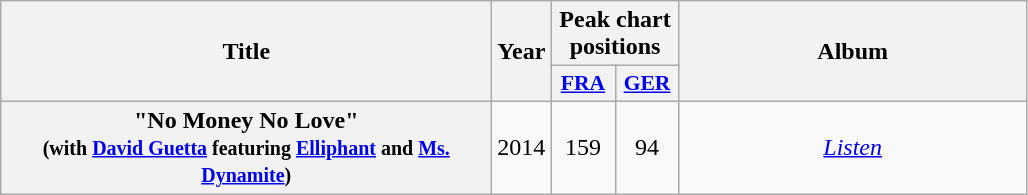<table class="wikitable plainrowheaders" style="text-align:center;">
<tr>
<th scope="col" rowspan="2" style="width:20em;">Title</th>
<th scope="col" rowspan="2" style="width:2em;">Year</th>
<th scope="col" colspan="2">Peak chart positions</th>
<th scope="col" rowspan="2" style="width:14em;">Album</th>
</tr>
<tr>
<th scope="col" style="width:2.5em;font-size:90%;"><a href='#'>FRA</a><br></th>
<th scope="col" style="width:2.5em;font-size:90%;"><a href='#'>GER</a><br></th>
</tr>
<tr>
<th scope="row">"No Money No Love"<br><small>(with <a href='#'>David Guetta</a> featuring <a href='#'>Elliphant</a> and <a href='#'>Ms. Dynamite</a>)</small></th>
<td>2014</td>
<td>159</td>
<td>94</td>
<td><em><a href='#'>Listen</a></em></td>
</tr>
</table>
